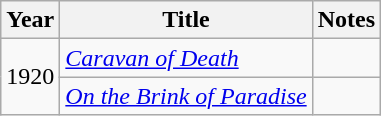<table class="wikitable sortable">
<tr>
<th>Year</th>
<th>Title</th>
<th class="unsortable">Notes</th>
</tr>
<tr>
<td rowspan=2>1920</td>
<td><em><a href='#'>Caravan of Death</a></em></td>
<td></td>
</tr>
<tr>
<td><em><a href='#'>On the Brink of Paradise</a></em></td>
<td></td>
</tr>
</table>
